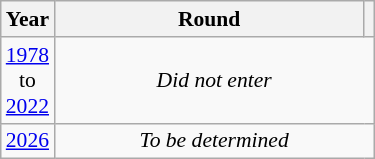<table class="wikitable" style="text-align: center; font-size:90%">
<tr>
<th>Year</th>
<th style="width:200px">Round</th>
<th></th>
</tr>
<tr>
<td><a href='#'>1978</a><br>to<br><a href='#'>2022</a></td>
<td colspan="2"><em>Did not enter</em></td>
</tr>
<tr>
<td><a href='#'>2026</a></td>
<td colspan="2"><em>To be determined</em></td>
</tr>
</table>
